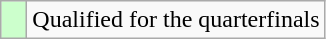<table class="wikitable">
<tr>
<td width=10px bgcolor="#ccffcc"></td>
<td>Qualified for the quarterfinals</td>
</tr>
</table>
